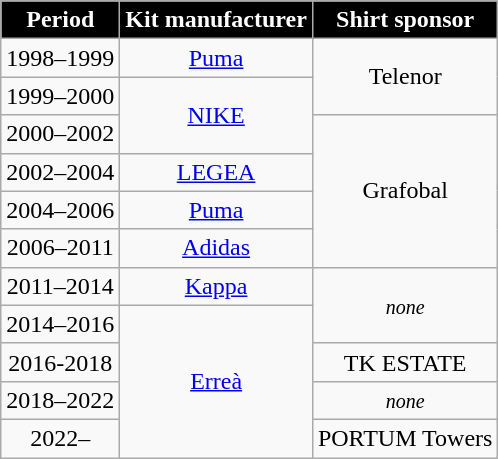<table class="wikitable" style="text-align:center;margin-left:1em;float:centre">
<tr>
<th style="color:#FFFFFF; background:#000000;">Period</th>
<th style="color:#FFFFFF; background:#000000;">Kit manufacturer</th>
<th style="color:#FFFFFF; background:#000000;">Shirt sponsor</th>
</tr>
<tr>
<td>1998–1999</td>
<td><a href='#'>Puma</a></td>
<td rowspan="2">Telenor</td>
</tr>
<tr>
<td>1999–2000</td>
<td rowspan="2"><a href='#'>NIKE</a></td>
</tr>
<tr>
<td>2000–2002</td>
<td rowspan="4">Grafobal</td>
</tr>
<tr>
<td>2002–2004</td>
<td><a href='#'>LEGEA</a></td>
</tr>
<tr>
<td>2004–2006</td>
<td><a href='#'>Puma</a></td>
</tr>
<tr>
<td>2006–2011</td>
<td><a href='#'>Adidas</a></td>
</tr>
<tr>
<td>2011–2014</td>
<td><a href='#'>Kappa</a></td>
<td rowspan="2"><small><em>none</em></small></td>
</tr>
<tr>
<td>2014–2016</td>
<td rowspan="4"><a href='#'>Erreà</a></td>
</tr>
<tr>
<td>2016-2018</td>
<td>TK ESTATE</td>
</tr>
<tr>
<td>2018–2022</td>
<td><small><em>none</em></small></td>
</tr>
<tr>
<td>2022–</td>
<td>PORTUM Towers</td>
</tr>
</table>
